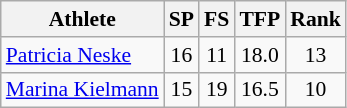<table class="wikitable" border="1" style="font-size:90%">
<tr>
<th>Athlete</th>
<th>SP</th>
<th>FS</th>
<th>TFP</th>
<th>Rank</th>
</tr>
<tr align=center>
<td align=left><a href='#'>Patricia Neske</a></td>
<td>16</td>
<td>11</td>
<td>18.0</td>
<td>13</td>
</tr>
<tr align=center>
<td align=left><a href='#'>Marina Kielmann</a></td>
<td>15</td>
<td>19</td>
<td>16.5</td>
<td>10</td>
</tr>
</table>
